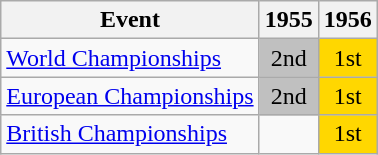<table class="wikitable">
<tr>
<th>Event</th>
<th>1955</th>
<th>1956</th>
</tr>
<tr>
<td><a href='#'>World Championships</a></td>
<td align="center" bgcolor="silver">2nd</td>
<td align="center" bgcolor="gold">1st</td>
</tr>
<tr>
<td><a href='#'>European Championships</a></td>
<td align="center" bgcolor="silver">2nd</td>
<td align="center" bgcolor="gold">1st</td>
</tr>
<tr>
<td><a href='#'>British Championships</a></td>
<td></td>
<td align="center" bgcolor="gold">1st</td>
</tr>
</table>
